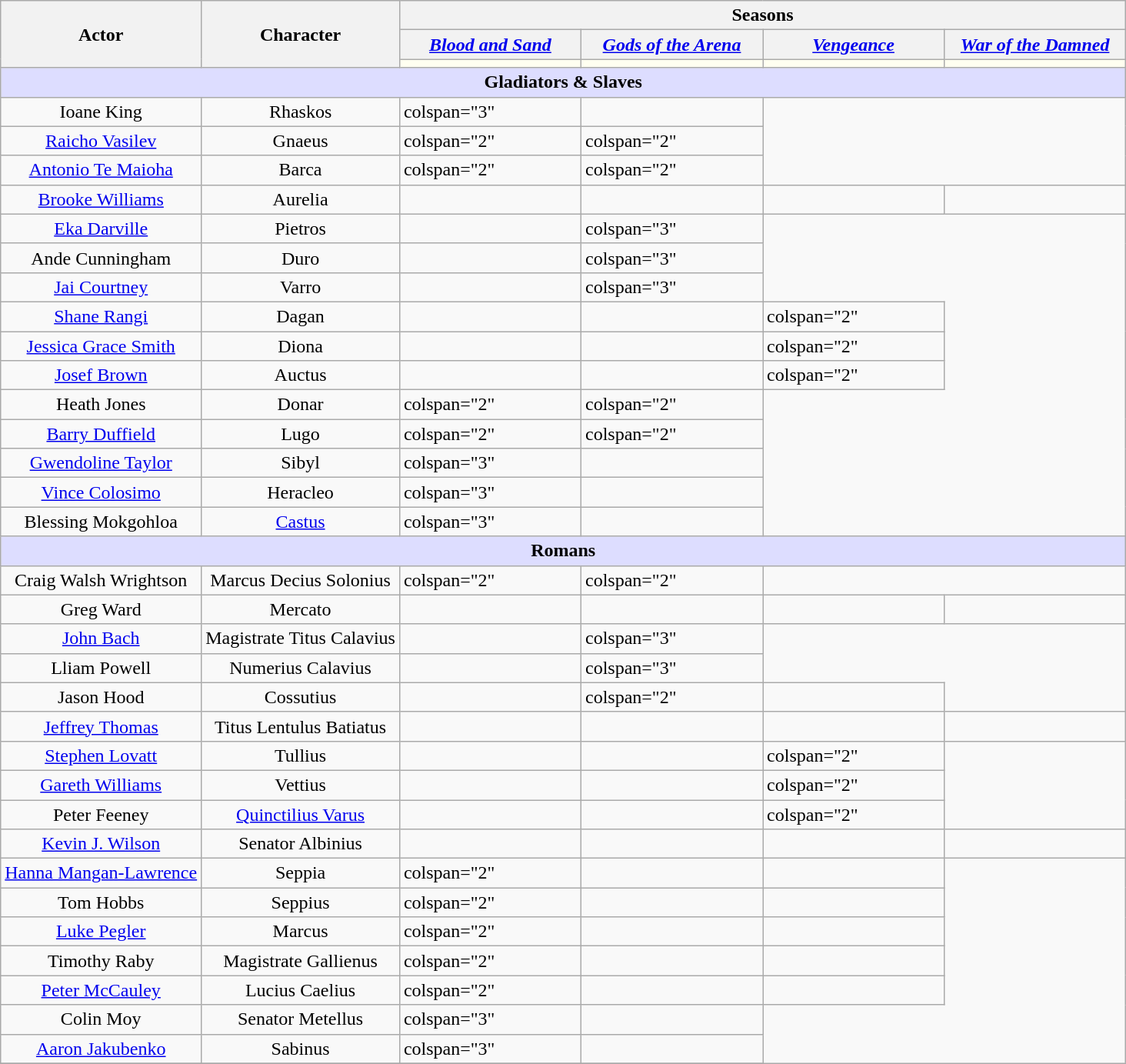<table class="wikitable">
<tr>
<th rowspan="3">Actor</th>
<th rowspan="3">Character</th>
<th colspan="4">Seasons</th>
</tr>
<tr>
<th style="width: 150px;"><a href='#'><em>Blood and Sand</em></a></th>
<th style="width: 150px;"><a href='#'><em>Gods of the Arena</em></a></th>
<th style="width: 150px;"><a href='#'><em>Vengeance</em></a></th>
<th style="width: 150px;"><a href='#'><em>War of the Damned</em></a></th>
</tr>
<tr>
<th style="background:ivory;"></th>
<th style="background:ivory;"></th>
<th style="background:ivory;"></th>
<th style="background:ivory;"></th>
</tr>
<tr>
<th colspan="9" style="background-color:#ddf;">Gladiators & Slaves</th>
</tr>
<tr>
<td style="text-align:center;">Ioane King</td>
<td style="text-align:center;">Rhaskos</td>
<td>colspan="3" </td>
<td></td>
</tr>
<tr>
<td style="text-align:center;"><a href='#'>Raicho Vasilev</a></td>
<td style="text-align:center;">Gnaeus</td>
<td>colspan="2" </td>
<td>colspan="2" </td>
</tr>
<tr>
<td style="text-align:center;"><a href='#'>Antonio Te Maioha</a></td>
<td style="text-align:center;">Barca</td>
<td>colspan="2" </td>
<td>colspan="2" </td>
</tr>
<tr>
<td style="text-align:center;"><a href='#'>Brooke Williams</a></td>
<td style="text-align:center;">Aurelia</td>
<td></td>
<td></td>
<td></td>
<td></td>
</tr>
<tr>
<td style="text-align:center;"><a href='#'>Eka Darville</a></td>
<td style="text-align:center;">Pietros</td>
<td></td>
<td>colspan="3" </td>
</tr>
<tr>
<td style="text-align:center;">Ande Cunningham</td>
<td style="text-align:center;">Duro</td>
<td></td>
<td>colspan="3" </td>
</tr>
<tr>
<td style="text-align:center;"><a href='#'>Jai Courtney</a></td>
<td style="text-align:center;">Varro</td>
<td></td>
<td>colspan="3" </td>
</tr>
<tr>
<td style="text-align:center;"><a href='#'>Shane Rangi</a></td>
<td style="text-align:center;">Dagan</td>
<td></td>
<td></td>
<td>colspan="2" </td>
</tr>
<tr>
<td style="text-align:center;"><a href='#'>Jessica Grace Smith</a></td>
<td style="text-align:center;">Diona</td>
<td></td>
<td></td>
<td>colspan="2" </td>
</tr>
<tr>
<td style="text-align:center;"><a href='#'>Josef Brown</a></td>
<td style="text-align:center;">Auctus</td>
<td></td>
<td></td>
<td>colspan="2" </td>
</tr>
<tr>
<td style="text-align:center;">Heath Jones</td>
<td style="text-align:center;">Donar</td>
<td>colspan="2" </td>
<td>colspan="2" </td>
</tr>
<tr>
<td style="text-align:center;"><a href='#'>Barry Duffield</a></td>
<td style="text-align:center;">Lugo</td>
<td>colspan="2" </td>
<td>colspan="2" </td>
</tr>
<tr>
<td style="text-align:center;"><a href='#'>Gwendoline Taylor</a></td>
<td style="text-align:center;">Sibyl</td>
<td>colspan="3" </td>
<td></td>
</tr>
<tr>
<td style="text-align:center;"><a href='#'>Vince Colosimo</a></td>
<td style="text-align:center;">Heracleo</td>
<td>colspan="3" </td>
<td></td>
</tr>
<tr>
<td style="text-align:center;">Blessing Mokgohloa</td>
<td style="text-align:center;"><a href='#'>Castus</a></td>
<td>colspan="3" </td>
<td></td>
</tr>
<tr>
<th colspan="9" style="background-color:#ddf;">Romans</th>
</tr>
<tr>
<td style="text-align:center;">Craig Walsh Wrightson</td>
<td style="text-align:center;">Marcus Decius Solonius</td>
<td>colspan="2" </td>
<td>colspan="2" </td>
</tr>
<tr>
<td style="text-align:center;">Greg Ward</td>
<td style="text-align:center;">Mercato</td>
<td></td>
<td></td>
<td></td>
<td></td>
</tr>
<tr>
<td style="text-align:center;"><a href='#'>John Bach</a></td>
<td style="text-align:center;">Magistrate Titus Calavius</td>
<td></td>
<td>colspan="3" </td>
</tr>
<tr>
<td style="text-align:center;">Lliam Powell</td>
<td style="text-align:center;">Numerius Calavius</td>
<td></td>
<td>colspan="3" </td>
</tr>
<tr>
<td style="text-align:center;">Jason Hood</td>
<td style="text-align:center;">Cossutius</td>
<td></td>
<td>colspan="2" </td>
<td></td>
</tr>
<tr>
<td style="text-align:center;"><a href='#'>Jeffrey Thomas</a></td>
<td style="text-align:center;">Titus Lentulus Batiatus</td>
<td></td>
<td></td>
<td></td>
<td></td>
</tr>
<tr>
<td style="text-align:center;"><a href='#'>Stephen Lovatt</a></td>
<td style="text-align:center;">Tullius</td>
<td></td>
<td></td>
<td>colspan="2" </td>
</tr>
<tr>
<td style="text-align:center;"><a href='#'>Gareth Williams</a></td>
<td style="text-align:center;">Vettius</td>
<td></td>
<td></td>
<td>colspan="2" </td>
</tr>
<tr>
<td style="text-align:center;">Peter Feeney</td>
<td style="text-align:center;"><a href='#'>Quinctilius Varus</a></td>
<td></td>
<td></td>
<td>colspan="2" </td>
</tr>
<tr>
<td style="text-align:center;"><a href='#'>Kevin J. Wilson</a></td>
<td style="text-align:center;">Senator Albinius</td>
<td></td>
<td></td>
<td></td>
<td></td>
</tr>
<tr>
<td style="text-align:center;"><a href='#'>Hanna Mangan-Lawrence</a></td>
<td style="text-align:center;">Seppia</td>
<td>colspan="2" </td>
<td></td>
<td></td>
</tr>
<tr>
<td style="text-align:center;">Tom Hobbs</td>
<td style="text-align:center;">Seppius</td>
<td>colspan="2" </td>
<td></td>
<td></td>
</tr>
<tr>
<td style="text-align:center;"><a href='#'>Luke Pegler</a></td>
<td style="text-align:center;">Marcus</td>
<td>colspan="2" </td>
<td></td>
<td></td>
</tr>
<tr>
<td style="text-align:center;">Timothy Raby</td>
<td style="text-align:center;">Magistrate Gallienus</td>
<td>colspan="2" </td>
<td></td>
<td></td>
</tr>
<tr>
<td style="text-align:center;"><a href='#'>Peter McCauley</a></td>
<td style="text-align:center;">Lucius Caelius</td>
<td>colspan="2" </td>
<td></td>
<td></td>
</tr>
<tr>
<td style="text-align:center;">Colin Moy</td>
<td style="text-align:center;">Senator Metellus</td>
<td>colspan="3" </td>
<td></td>
</tr>
<tr>
<td style="text-align:center;"><a href='#'>Aaron Jakubenko</a></td>
<td style="text-align:center;">Sabinus</td>
<td>colspan="3" </td>
<td></td>
</tr>
<tr>
</tr>
</table>
